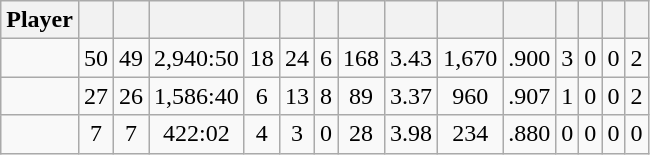<table class="wikitable sortable" style="text-align:center;">
<tr>
<th>Player</th>
<th></th>
<th></th>
<th></th>
<th></th>
<th></th>
<th></th>
<th></th>
<th></th>
<th></th>
<th></th>
<th></th>
<th></th>
<th></th>
<th></th>
</tr>
<tr>
<td></td>
<td>50</td>
<td>49</td>
<td>2,940:50</td>
<td>18</td>
<td>24</td>
<td>6</td>
<td>168</td>
<td>3.43</td>
<td>1,670</td>
<td>.900</td>
<td>3</td>
<td>0</td>
<td>0</td>
<td>2</td>
</tr>
<tr>
<td></td>
<td>27</td>
<td>26</td>
<td>1,586:40</td>
<td>6</td>
<td>13</td>
<td>8</td>
<td>89</td>
<td>3.37</td>
<td>960</td>
<td>.907</td>
<td>1</td>
<td>0</td>
<td>0</td>
<td>2</td>
</tr>
<tr>
<td></td>
<td>7</td>
<td>7</td>
<td>422:02</td>
<td>4</td>
<td>3</td>
<td>0</td>
<td>28</td>
<td>3.98</td>
<td>234</td>
<td>.880</td>
<td>0</td>
<td>0</td>
<td>0</td>
<td>0</td>
</tr>
</table>
